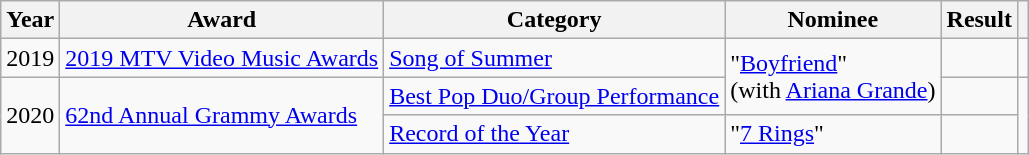<table class="wikitable">
<tr>
<th>Year</th>
<th>Award</th>
<th>Category</th>
<th>Nominee</th>
<th>Result</th>
<th></th>
</tr>
<tr>
<td>2019</td>
<td><a href='#'>2019 MTV Video Music Awards</a></td>
<td><a href='#'>Song of Summer</a></td>
<td rowspan="2">"<a href='#'>Boyfriend</a>"<br>(with <a href='#'>Ariana Grande</a>)</td>
<td></td>
<td></td>
</tr>
<tr>
<td rowspan="2">2020</td>
<td rowspan="2"><a href='#'>62nd Annual Grammy Awards</a></td>
<td><a href='#'>Best Pop Duo/Group Performance</a></td>
<td></td>
<td rowspan="2"></td>
</tr>
<tr>
<td><a href='#'>Record of the Year</a></td>
<td>"<a href='#'>7 Rings</a>"</td>
<td></td>
</tr>
</table>
